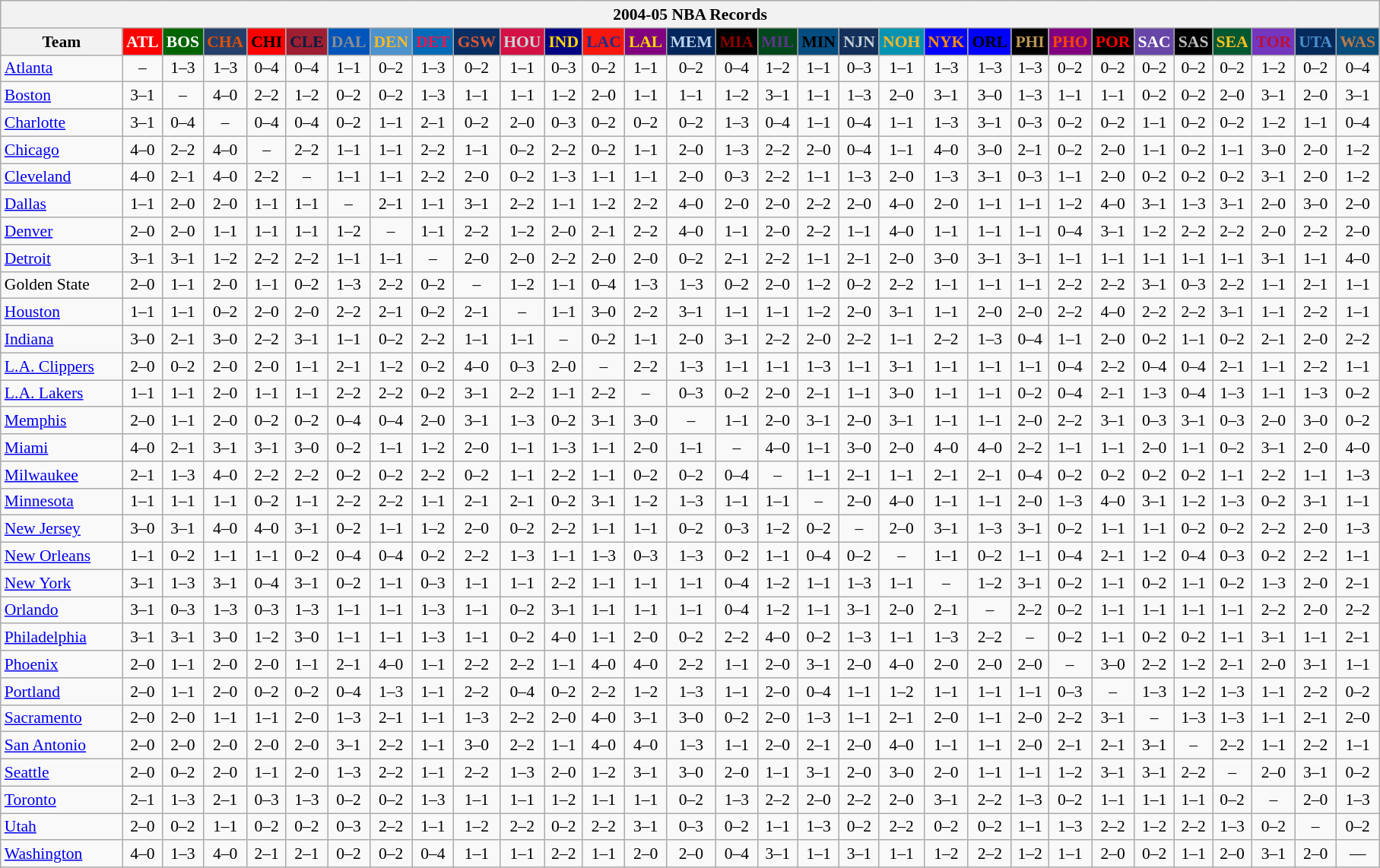<table class="wikitable" style="font-size:90%; text-align:center;">
<tr>
<th colspan=31>2004-05 NBA Records</th>
</tr>
<tr>
<th width=100>Team</th>
<th style="background:#FF0000;color:#FFFFFF;width=35">ATL</th>
<th style="background:#006400;color:#FFFFFF;width=35">BOS</th>
<th style="background:#253E6A;color:#DF5106;width=35">CHA</th>
<th style="background:#FF0000;color:#000000;width=35">CHI</th>
<th style="background:#9F1F32;color:#001D43;width=35">CLE</th>
<th style="background:#0055BA;color:#898D8F;width=35">DAL</th>
<th style="background:#4C92CC;color:#FDB827;width=35">DEN</th>
<th style="background:#006BB7;color:#ED164B;width=35">DET</th>
<th style="background:#072E63;color:#DC5A34;width=35">GSW</th>
<th style="background:#D31145;color:#CBD4D8;width=35">HOU</th>
<th style="background:#000080;color:#FFD700;width=35">IND</th>
<th style="background:#F9160D;color:#1A2E8B;width=35">LAC</th>
<th style="background:#800080;color:#FFD700;width=35">LAL</th>
<th style="background:#00265B;color:#BAD1EB;width=35">MEM</th>
<th style="background:#000000;color:#8B0000;width=35">MIA</th>
<th style="background:#00471B;color:#5C378A;width=35">MIL</th>
<th style="background:#044D80;color:#000000;width=35">MIN</th>
<th style="background:#12305B;color:#C4CED4;width=35">NJN</th>
<th style="background:#0093B1;color:#FDB827;width=35">NOH</th>
<th style="background:#0000FF;color:#FF8C00;width=35">NYK</th>
<th style="background:#0000FF;color:#000000;width=35">ORL</th>
<th style="background:#000000;color:#BB9754;width=35">PHI</th>
<th style="background:#800080;color:#FF4500;width=35">PHO</th>
<th style="background:#000000;color:#FF0000;width=35">POR</th>
<th style="background:#6846A8;color:#FFFFFF;width=35">SAC</th>
<th style="background:#000000;color:#C0C0C0;width=35">SAS</th>
<th style="background:#005831;color:#FFC322;width=35">SEA</th>
<th style="background:#7436BF;color:#BE0F34;width=35">TOR</th>
<th style="background:#042A5C;color:#4C8ECC;width=35">UTA</th>
<th style="background:#044D7D;color:#BC7A44;width=35">WAS</th>
</tr>
<tr>
<td style="text-align:left;"><a href='#'>Atlanta</a></td>
<td>–</td>
<td>1–3</td>
<td>1–3</td>
<td>0–4</td>
<td>0–4</td>
<td>1–1</td>
<td>0–2</td>
<td>1–3</td>
<td>0–2</td>
<td>1–1</td>
<td>0–3</td>
<td>0–2</td>
<td>1–1</td>
<td>0–2</td>
<td>0–4</td>
<td>1–2</td>
<td>1–1</td>
<td>0–3</td>
<td>1–1</td>
<td>1–3</td>
<td>1–3</td>
<td>1–3</td>
<td>0–2</td>
<td>0–2</td>
<td>0–2</td>
<td>0–2</td>
<td>0–2</td>
<td>1–2</td>
<td>0–2</td>
<td>0–4</td>
</tr>
<tr>
<td style="text-align:left;"><a href='#'>Boston</a></td>
<td>3–1</td>
<td>–</td>
<td>4–0</td>
<td>2–2</td>
<td>1–2</td>
<td>0–2</td>
<td>0–2</td>
<td>1–3</td>
<td>1–1</td>
<td>1–1</td>
<td>1–2</td>
<td>2–0</td>
<td>1–1</td>
<td>1–1</td>
<td>1–2</td>
<td>3–1</td>
<td>1–1</td>
<td>1–3</td>
<td>2–0</td>
<td>3–1</td>
<td>3–0</td>
<td>1–3</td>
<td>1–1</td>
<td>1–1</td>
<td>0–2</td>
<td>0–2</td>
<td>2–0</td>
<td>3–1</td>
<td>2–0</td>
<td>3–1</td>
</tr>
<tr>
<td style="text-align:left;"><a href='#'>Charlotte</a></td>
<td>3–1</td>
<td>0–4</td>
<td>–</td>
<td>0–4</td>
<td>0–4</td>
<td>0–2</td>
<td>1–1</td>
<td>2–1</td>
<td>0–2</td>
<td>2–0</td>
<td>0–3</td>
<td>0–2</td>
<td>0–2</td>
<td>0–2</td>
<td>1–3</td>
<td>0–4</td>
<td>1–1</td>
<td>0–4</td>
<td>1–1</td>
<td>1–3</td>
<td>3–1</td>
<td>0–3</td>
<td>0–2</td>
<td>0–2</td>
<td>1–1</td>
<td>0–2</td>
<td>0–2</td>
<td>1–2</td>
<td>1–1</td>
<td>0–4</td>
</tr>
<tr>
<td style="text-align:left;"><a href='#'>Chicago</a></td>
<td>4–0</td>
<td>2–2</td>
<td>4–0</td>
<td>–</td>
<td>2–2</td>
<td>1–1</td>
<td>1–1</td>
<td>2–2</td>
<td>1–1</td>
<td>0–2</td>
<td>2–2</td>
<td>0–2</td>
<td>1–1</td>
<td>2–0</td>
<td>1–3</td>
<td>2–2</td>
<td>2–0</td>
<td>0–4</td>
<td>1–1</td>
<td>4–0</td>
<td>3–0</td>
<td>2–1</td>
<td>0–2</td>
<td>2–0</td>
<td>1–1</td>
<td>0–2</td>
<td>1–1</td>
<td>3–0</td>
<td>2–0</td>
<td>1–2</td>
</tr>
<tr>
<td style="text-align:left;"><a href='#'>Cleveland</a></td>
<td>4–0</td>
<td>2–1</td>
<td>4–0</td>
<td>2–2</td>
<td>–</td>
<td>1–1</td>
<td>1–1</td>
<td>2–2</td>
<td>2–0</td>
<td>0–2</td>
<td>1–3</td>
<td>1–1</td>
<td>1–1</td>
<td>2–0</td>
<td>0–3</td>
<td>2–2</td>
<td>1–1</td>
<td>1–3</td>
<td>2–0</td>
<td>1–3</td>
<td>3–1</td>
<td>0–3</td>
<td>1–1</td>
<td>2–0</td>
<td>0–2</td>
<td>0–2</td>
<td>0–2</td>
<td>3–1</td>
<td>2–0</td>
<td>1–2</td>
</tr>
<tr>
<td style="text-align:left;"><a href='#'>Dallas</a></td>
<td>1–1</td>
<td>2–0</td>
<td>2–0</td>
<td>1–1</td>
<td>1–1</td>
<td>–</td>
<td>2–1</td>
<td>1–1</td>
<td>3–1</td>
<td>2–2</td>
<td>1–1</td>
<td>1–2</td>
<td>2–2</td>
<td>4–0</td>
<td>2–0</td>
<td>2–0</td>
<td>2–2</td>
<td>2–0</td>
<td>4–0</td>
<td>2–0</td>
<td>1–1</td>
<td>1–1</td>
<td>1–2</td>
<td>4–0</td>
<td>3–1</td>
<td>1–3</td>
<td>3–1</td>
<td>2–0</td>
<td>3–0</td>
<td>2–0</td>
</tr>
<tr>
<td style="text-align:left;"><a href='#'>Denver</a></td>
<td>2–0</td>
<td>2–0</td>
<td>1–1</td>
<td>1–1</td>
<td>1–1</td>
<td>1–2</td>
<td>–</td>
<td>1–1</td>
<td>2–2</td>
<td>1–2</td>
<td>2–0</td>
<td>2–1</td>
<td>2–2</td>
<td>4–0</td>
<td>1–1</td>
<td>2–0</td>
<td>2–2</td>
<td>1–1</td>
<td>4–0</td>
<td>1–1</td>
<td>1–1</td>
<td>1–1</td>
<td>0–4</td>
<td>3–1</td>
<td>1–2</td>
<td>2–2</td>
<td>2–2</td>
<td>2–0</td>
<td>2–2</td>
<td>2–0</td>
</tr>
<tr>
<td style="text-align:left;"><a href='#'>Detroit</a></td>
<td>3–1</td>
<td>3–1</td>
<td>1–2</td>
<td>2–2</td>
<td>2–2</td>
<td>1–1</td>
<td>1–1</td>
<td>–</td>
<td>2–0</td>
<td>2–0</td>
<td>2–2</td>
<td>2–0</td>
<td>2–0</td>
<td>0–2</td>
<td>2–1</td>
<td>2–2</td>
<td>1–1</td>
<td>2–1</td>
<td>2–0</td>
<td>3–0</td>
<td>3–1</td>
<td>3–1</td>
<td>1–1</td>
<td>1–1</td>
<td>1–1</td>
<td>1–1</td>
<td>1–1</td>
<td>3–1</td>
<td>1–1</td>
<td>4–0</td>
</tr>
<tr>
<td style="text-align:left;">Golden State</td>
<td>2–0</td>
<td>1–1</td>
<td>2–0</td>
<td>1–1</td>
<td>0–2</td>
<td>1–3</td>
<td>2–2</td>
<td>0–2</td>
<td>–</td>
<td>1–2</td>
<td>1–1</td>
<td>0–4</td>
<td>1–3</td>
<td>1–3</td>
<td>0–2</td>
<td>2–0</td>
<td>1–2</td>
<td>0–2</td>
<td>2–2</td>
<td>1–1</td>
<td>1–1</td>
<td>1–1</td>
<td>2–2</td>
<td>2–2</td>
<td>3–1</td>
<td>0–3</td>
<td>2–2</td>
<td>1–1</td>
<td>2–1</td>
<td>1–1</td>
</tr>
<tr>
<td style="text-align:left;"><a href='#'>Houston</a></td>
<td>1–1</td>
<td>1–1</td>
<td>0–2</td>
<td>2–0</td>
<td>2–0</td>
<td>2–2</td>
<td>2–1</td>
<td>0–2</td>
<td>2–1</td>
<td>–</td>
<td>1–1</td>
<td>3–0</td>
<td>2–2</td>
<td>3–1</td>
<td>1–1</td>
<td>1–1</td>
<td>1–2</td>
<td>2–0</td>
<td>3–1</td>
<td>1–1</td>
<td>2–0</td>
<td>2–0</td>
<td>2–2</td>
<td>4–0</td>
<td>2–2</td>
<td>2–2</td>
<td>3–1</td>
<td>1–1</td>
<td>2–2</td>
<td>1–1</td>
</tr>
<tr>
<td style="text-align:left;"><a href='#'>Indiana</a></td>
<td>3–0</td>
<td>2–1</td>
<td>3–0</td>
<td>2–2</td>
<td>3–1</td>
<td>1–1</td>
<td>0–2</td>
<td>2–2</td>
<td>1–1</td>
<td>1–1</td>
<td>–</td>
<td>0–2</td>
<td>1–1</td>
<td>2–0</td>
<td>3–1</td>
<td>2–2</td>
<td>2–0</td>
<td>2–2</td>
<td>1–1</td>
<td>2–2</td>
<td>1–3</td>
<td>0–4</td>
<td>1–1</td>
<td>2–0</td>
<td>0–2</td>
<td>1–1</td>
<td>0–2</td>
<td>2–1</td>
<td>2–0</td>
<td>2–2</td>
</tr>
<tr>
<td style="text-align:left;"><a href='#'>L.A. Clippers</a></td>
<td>2–0</td>
<td>0–2</td>
<td>2–0</td>
<td>2–0</td>
<td>1–1</td>
<td>2–1</td>
<td>1–2</td>
<td>0–2</td>
<td>4–0</td>
<td>0–3</td>
<td>2–0</td>
<td>–</td>
<td>2–2</td>
<td>1–3</td>
<td>1–1</td>
<td>1–1</td>
<td>1–3</td>
<td>1–1</td>
<td>3–1</td>
<td>1–1</td>
<td>1–1</td>
<td>1–1</td>
<td>0–4</td>
<td>2–2</td>
<td>0–4</td>
<td>0–4</td>
<td>2–1</td>
<td>1–1</td>
<td>2–2</td>
<td>1–1</td>
</tr>
<tr>
<td style="text-align:left;"><a href='#'>L.A. Lakers</a></td>
<td>1–1</td>
<td>1–1</td>
<td>2–0</td>
<td>1–1</td>
<td>1–1</td>
<td>2–2</td>
<td>2–2</td>
<td>0–2</td>
<td>3–1</td>
<td>2–2</td>
<td>1–1</td>
<td>2–2</td>
<td>–</td>
<td>0–3</td>
<td>0–2</td>
<td>2–0</td>
<td>2–1</td>
<td>1–1</td>
<td>3–0</td>
<td>1–1</td>
<td>1–1</td>
<td>0–2</td>
<td>0–4</td>
<td>2–1</td>
<td>1–3</td>
<td>0–4</td>
<td>1–3</td>
<td>1–1</td>
<td>1–3</td>
<td>0–2</td>
</tr>
<tr>
<td style="text-align:left;"><a href='#'>Memphis</a></td>
<td>2–0</td>
<td>1–1</td>
<td>2–0</td>
<td>0–2</td>
<td>0–2</td>
<td>0–4</td>
<td>0–4</td>
<td>2–0</td>
<td>3–1</td>
<td>1–3</td>
<td>0–2</td>
<td>3–1</td>
<td>3–0</td>
<td>–</td>
<td>1–1</td>
<td>2–0</td>
<td>3–1</td>
<td>2–0</td>
<td>3–1</td>
<td>1–1</td>
<td>1–1</td>
<td>2–0</td>
<td>2–2</td>
<td>3–1</td>
<td>0–3</td>
<td>3–1</td>
<td>0–3</td>
<td>2–0</td>
<td>3–0</td>
<td>0–2</td>
</tr>
<tr>
<td style="text-align:left;"><a href='#'>Miami</a></td>
<td>4–0</td>
<td>2–1</td>
<td>3–1</td>
<td>3–1</td>
<td>3–0</td>
<td>0–2</td>
<td>1–1</td>
<td>1–2</td>
<td>2–0</td>
<td>1–1</td>
<td>1–3</td>
<td>1–1</td>
<td>2–0</td>
<td>1–1</td>
<td>–</td>
<td>4–0</td>
<td>1–1</td>
<td>3–0</td>
<td>2–0</td>
<td>4–0</td>
<td>4–0</td>
<td>2–2</td>
<td>1–1</td>
<td>1–1</td>
<td>2–0</td>
<td>1–1</td>
<td>0–2</td>
<td>3–1</td>
<td>2–0</td>
<td>4–0</td>
</tr>
<tr>
<td style="text-align:left;"><a href='#'>Milwaukee</a></td>
<td>2–1</td>
<td>1–3</td>
<td>4–0</td>
<td>2–2</td>
<td>2–2</td>
<td>0–2</td>
<td>0–2</td>
<td>2–2</td>
<td>0–2</td>
<td>1–1</td>
<td>2–2</td>
<td>1–1</td>
<td>0–2</td>
<td>0–2</td>
<td>0–4</td>
<td>–</td>
<td>1–1</td>
<td>2–1</td>
<td>1–1</td>
<td>2–1</td>
<td>2–1</td>
<td>0–4</td>
<td>0–2</td>
<td>0–2</td>
<td>0–2</td>
<td>0–2</td>
<td>1–1</td>
<td>2–2</td>
<td>1–1</td>
<td>1–3</td>
</tr>
<tr>
<td style="text-align:left;"><a href='#'>Minnesota</a></td>
<td>1–1</td>
<td>1–1</td>
<td>1–1</td>
<td>0–2</td>
<td>1–1</td>
<td>2–2</td>
<td>2–2</td>
<td>1–1</td>
<td>2–1</td>
<td>2–1</td>
<td>0–2</td>
<td>3–1</td>
<td>1–2</td>
<td>1–3</td>
<td>1–1</td>
<td>1–1</td>
<td>–</td>
<td>2–0</td>
<td>4–0</td>
<td>1–1</td>
<td>1–1</td>
<td>2–0</td>
<td>1–3</td>
<td>4–0</td>
<td>3–1</td>
<td>1–2</td>
<td>1–3</td>
<td>0–2</td>
<td>3–1</td>
<td>1–1</td>
</tr>
<tr>
<td style="text-align:left;"><a href='#'>New Jersey</a></td>
<td>3–0</td>
<td>3–1</td>
<td>4–0</td>
<td>4–0</td>
<td>3–1</td>
<td>0–2</td>
<td>1–1</td>
<td>1–2</td>
<td>2–0</td>
<td>0–2</td>
<td>2–2</td>
<td>1–1</td>
<td>1–1</td>
<td>0–2</td>
<td>0–3</td>
<td>1–2</td>
<td>0–2</td>
<td>–</td>
<td>2–0</td>
<td>3–1</td>
<td>1–3</td>
<td>3–1</td>
<td>0–2</td>
<td>1–1</td>
<td>1–1</td>
<td>0–2</td>
<td>0–2</td>
<td>2–2</td>
<td>2–0</td>
<td>1–3</td>
</tr>
<tr>
<td style="text-align:left;"><a href='#'>New Orleans</a></td>
<td>1–1</td>
<td>0–2</td>
<td>1–1</td>
<td>1–1</td>
<td>0–2</td>
<td>0–4</td>
<td>0–4</td>
<td>0–2</td>
<td>2–2</td>
<td>1–3</td>
<td>1–1</td>
<td>1–3</td>
<td>0–3</td>
<td>1–3</td>
<td>0–2</td>
<td>1–1</td>
<td>0–4</td>
<td>0–2</td>
<td>–</td>
<td>1–1</td>
<td>0–2</td>
<td>1–1</td>
<td>0–4</td>
<td>2–1</td>
<td>1–2</td>
<td>0–4</td>
<td>0–3</td>
<td>0–2</td>
<td>2–2</td>
<td>1–1</td>
</tr>
<tr>
<td style="text-align:left;"><a href='#'>New York</a></td>
<td>3–1</td>
<td>1–3</td>
<td>3–1</td>
<td>0–4</td>
<td>3–1</td>
<td>0–2</td>
<td>1–1</td>
<td>0–3</td>
<td>1–1</td>
<td>1–1</td>
<td>2–2</td>
<td>1–1</td>
<td>1–1</td>
<td>1–1</td>
<td>0–4</td>
<td>1–2</td>
<td>1–1</td>
<td>1–3</td>
<td>1–1</td>
<td>–</td>
<td>1–2</td>
<td>3–1</td>
<td>0–2</td>
<td>1–1</td>
<td>0–2</td>
<td>1–1</td>
<td>0–2</td>
<td>1–3</td>
<td>2–0</td>
<td>2–1</td>
</tr>
<tr>
<td style="text-align:left;"><a href='#'>Orlando</a></td>
<td>3–1</td>
<td>0–3</td>
<td>1–3</td>
<td>0–3</td>
<td>1–3</td>
<td>1–1</td>
<td>1–1</td>
<td>1–3</td>
<td>1–1</td>
<td>0–2</td>
<td>3–1</td>
<td>1–1</td>
<td>1–1</td>
<td>1–1</td>
<td>0–4</td>
<td>1–2</td>
<td>1–1</td>
<td>3–1</td>
<td>2–0</td>
<td>2–1</td>
<td>–</td>
<td>2–2</td>
<td>0–2</td>
<td>1–1</td>
<td>1–1</td>
<td>1–1</td>
<td>1–1</td>
<td>2–2</td>
<td>2–0</td>
<td>2–2</td>
</tr>
<tr>
<td style="text-align:left;"><a href='#'>Philadelphia</a></td>
<td>3–1</td>
<td>3–1</td>
<td>3–0</td>
<td>1–2</td>
<td>3–0</td>
<td>1–1</td>
<td>1–1</td>
<td>1–3</td>
<td>1–1</td>
<td>0–2</td>
<td>4–0</td>
<td>1–1</td>
<td>2–0</td>
<td>0–2</td>
<td>2–2</td>
<td>4–0</td>
<td>0–2</td>
<td>1–3</td>
<td>1–1</td>
<td>1–3</td>
<td>2–2</td>
<td>–</td>
<td>0–2</td>
<td>1–1</td>
<td>0–2</td>
<td>0–2</td>
<td>1–1</td>
<td>3–1</td>
<td>1–1</td>
<td>2–1</td>
</tr>
<tr>
<td style="text-align:left;"><a href='#'>Phoenix</a></td>
<td>2–0</td>
<td>1–1</td>
<td>2–0</td>
<td>2–0</td>
<td>1–1</td>
<td>2–1</td>
<td>4–0</td>
<td>1–1</td>
<td>2–2</td>
<td>2–2</td>
<td>1–1</td>
<td>4–0</td>
<td>4–0</td>
<td>2–2</td>
<td>1–1</td>
<td>2–0</td>
<td>3–1</td>
<td>2–0</td>
<td>4–0</td>
<td>2–0</td>
<td>2–0</td>
<td>2–0</td>
<td>–</td>
<td>3–0</td>
<td>2–2</td>
<td>1–2</td>
<td>2–1</td>
<td>2–0</td>
<td>3–1</td>
<td>1–1</td>
</tr>
<tr>
<td style="text-align:left;"><a href='#'>Portland</a></td>
<td>2–0</td>
<td>1–1</td>
<td>2–0</td>
<td>0–2</td>
<td>0–2</td>
<td>0–4</td>
<td>1–3</td>
<td>1–1</td>
<td>2–2</td>
<td>0–4</td>
<td>0–2</td>
<td>2–2</td>
<td>1–2</td>
<td>1–3</td>
<td>1–1</td>
<td>2–0</td>
<td>0–4</td>
<td>1–1</td>
<td>1–2</td>
<td>1–1</td>
<td>1–1</td>
<td>1–1</td>
<td>0–3</td>
<td>–</td>
<td>1–3</td>
<td>1–2</td>
<td>1–3</td>
<td>1–1</td>
<td>2–2</td>
<td>0–2</td>
</tr>
<tr>
<td style="text-align:left;"><a href='#'>Sacramento</a></td>
<td>2–0</td>
<td>2–0</td>
<td>1–1</td>
<td>1–1</td>
<td>2–0</td>
<td>1–3</td>
<td>2–1</td>
<td>1–1</td>
<td>1–3</td>
<td>2–2</td>
<td>2–0</td>
<td>4–0</td>
<td>3–1</td>
<td>3–0</td>
<td>0–2</td>
<td>2–0</td>
<td>1–3</td>
<td>1–1</td>
<td>2–1</td>
<td>2–0</td>
<td>1–1</td>
<td>2–0</td>
<td>2–2</td>
<td>3–1</td>
<td>–</td>
<td>1–3</td>
<td>1–3</td>
<td>1–1</td>
<td>2–1</td>
<td>2–0</td>
</tr>
<tr>
<td style="text-align:left;"><a href='#'>San Antonio</a></td>
<td>2–0</td>
<td>2–0</td>
<td>2–0</td>
<td>2–0</td>
<td>2–0</td>
<td>3–1</td>
<td>2–2</td>
<td>1–1</td>
<td>3–0</td>
<td>2–2</td>
<td>1–1</td>
<td>4–0</td>
<td>4–0</td>
<td>1–3</td>
<td>1–1</td>
<td>2–0</td>
<td>2–1</td>
<td>2–0</td>
<td>4–0</td>
<td>1–1</td>
<td>1–1</td>
<td>2–0</td>
<td>2–1</td>
<td>2–1</td>
<td>3–1</td>
<td>–</td>
<td>2–2</td>
<td>1–1</td>
<td>2–2</td>
<td>1–1</td>
</tr>
<tr>
<td style="text-align:left;"><a href='#'>Seattle</a></td>
<td>2–0</td>
<td>0–2</td>
<td>2–0</td>
<td>1–1</td>
<td>2–0</td>
<td>1–3</td>
<td>2–2</td>
<td>1–1</td>
<td>2–2</td>
<td>1–3</td>
<td>2–0</td>
<td>1–2</td>
<td>3–1</td>
<td>3–0</td>
<td>2–0</td>
<td>1–1</td>
<td>3–1</td>
<td>2–0</td>
<td>3–0</td>
<td>2–0</td>
<td>1–1</td>
<td>1–1</td>
<td>1–2</td>
<td>3–1</td>
<td>3–1</td>
<td>2–2</td>
<td>–</td>
<td>2–0</td>
<td>3–1</td>
<td>0–2</td>
</tr>
<tr>
<td style="text-align:left;"><a href='#'>Toronto</a></td>
<td>2–1</td>
<td>1–3</td>
<td>2–1</td>
<td>0–3</td>
<td>1–3</td>
<td>0–2</td>
<td>0–2</td>
<td>1–3</td>
<td>1–1</td>
<td>1–1</td>
<td>1–2</td>
<td>1–1</td>
<td>1–1</td>
<td>0–2</td>
<td>1–3</td>
<td>2–2</td>
<td>2–0</td>
<td>2–2</td>
<td>2–0</td>
<td>3–1</td>
<td>2–2</td>
<td>1–3</td>
<td>0–2</td>
<td>1–1</td>
<td>1–1</td>
<td>1–1</td>
<td>0–2</td>
<td>–</td>
<td>2–0</td>
<td>1–3</td>
</tr>
<tr>
<td style="text-align:left;"><a href='#'>Utah</a></td>
<td>2–0</td>
<td>0–2</td>
<td>1–1</td>
<td>0–2</td>
<td>0–2</td>
<td>0–3</td>
<td>2–2</td>
<td>1–1</td>
<td>1–2</td>
<td>2–2</td>
<td>0–2</td>
<td>2–2</td>
<td>3–1</td>
<td>0–3</td>
<td>0–2</td>
<td>1–1</td>
<td>1–3</td>
<td>0–2</td>
<td>2–2</td>
<td>0–2</td>
<td>0–2</td>
<td>1–1</td>
<td>1–3</td>
<td>2–2</td>
<td>1–2</td>
<td>2–2</td>
<td>1–3</td>
<td>0–2</td>
<td>–</td>
<td>0–2</td>
</tr>
<tr>
<td style="text-align:left;"><a href='#'>Washington</a></td>
<td>4–0</td>
<td>1–3</td>
<td>4–0</td>
<td>2–1</td>
<td>2–1</td>
<td>0–2</td>
<td>0–2</td>
<td>0–4</td>
<td>1–1</td>
<td>1–1</td>
<td>2–2</td>
<td>1–1</td>
<td>2–0</td>
<td>2–0</td>
<td>0–4</td>
<td>3–1</td>
<td>1–1</td>
<td>3–1</td>
<td>1–1</td>
<td>1–2</td>
<td>2–2</td>
<td>1–2</td>
<td>1–1</td>
<td>2–0</td>
<td>0–2</td>
<td>1–1</td>
<td>2–0</td>
<td>3–1</td>
<td>2–0</td>
<td>—</td>
</tr>
</table>
